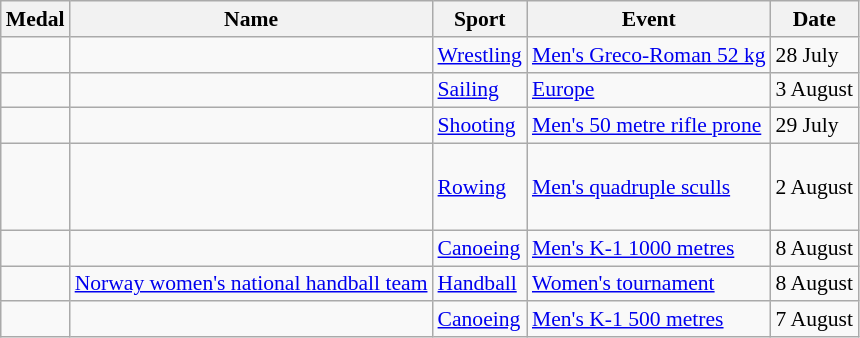<table class="wikitable sortable" style="font-size:90%">
<tr>
<th>Medal</th>
<th>Name</th>
<th>Sport</th>
<th>Event</th>
<th>Date</th>
</tr>
<tr>
<td></td>
<td></td>
<td><a href='#'>Wrestling</a></td>
<td><a href='#'>Men's Greco-Roman 52 kg</a></td>
<td>28 July</td>
</tr>
<tr>
<td></td>
<td></td>
<td><a href='#'>Sailing</a></td>
<td><a href='#'>Europe</a></td>
<td>3 August</td>
</tr>
<tr>
<td></td>
<td></td>
<td><a href='#'>Shooting</a></td>
<td><a href='#'>Men's 50 metre rifle prone</a></td>
<td>29 July</td>
</tr>
<tr>
<td></td>
<td><br><br><br></td>
<td><a href='#'>Rowing</a></td>
<td><a href='#'>Men's quadruple sculls</a></td>
<td>2 August</td>
</tr>
<tr>
<td></td>
<td></td>
<td><a href='#'>Canoeing</a></td>
<td><a href='#'>Men's K-1 1000 metres</a></td>
<td>8 August</td>
</tr>
<tr>
<td></td>
<td><a href='#'>Norway women's national handball team</a><br></td>
<td><a href='#'>Handball</a></td>
<td><a href='#'>Women's tournament</a></td>
<td>8 August</td>
</tr>
<tr>
<td></td>
<td></td>
<td><a href='#'>Canoeing</a></td>
<td><a href='#'>Men's K-1 500 metres</a></td>
<td>7 August</td>
</tr>
</table>
